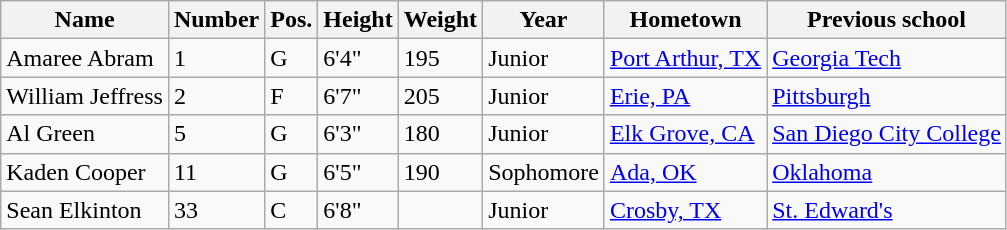<table class="wikitable sortable" border="1">
<tr>
<th>Name</th>
<th>Number</th>
<th>Pos.</th>
<th>Height</th>
<th>Weight</th>
<th>Year</th>
<th>Hometown</th>
<th class="unsortable">Previous school</th>
</tr>
<tr>
<td>Amaree Abram</td>
<td>1</td>
<td>G</td>
<td>6'4"</td>
<td>195</td>
<td>Junior</td>
<td><a href='#'>Port Arthur, TX</a></td>
<td><a href='#'>Georgia Tech</a></td>
</tr>
<tr>
<td>William Jeffress</td>
<td>2</td>
<td>F</td>
<td>6'7"</td>
<td>205</td>
<td> Junior</td>
<td><a href='#'>Erie, PA</a></td>
<td><a href='#'>Pittsburgh</a></td>
</tr>
<tr>
<td>Al Green</td>
<td>5</td>
<td>G</td>
<td>6'3"</td>
<td>180</td>
<td>Junior</td>
<td><a href='#'>Elk Grove, CA</a></td>
<td><a href='#'>San Diego City College</a></td>
</tr>
<tr>
<td>Kaden Cooper</td>
<td>11</td>
<td>G</td>
<td>6'5"</td>
<td>190</td>
<td>Sophomore</td>
<td><a href='#'>Ada, OK</a></td>
<td><a href='#'>Oklahoma</a></td>
</tr>
<tr>
<td>Sean Elkinton</td>
<td>33</td>
<td>C</td>
<td>6'8"</td>
<td></td>
<td>Junior</td>
<td><a href='#'>Crosby, TX</a></td>
<td><a href='#'>St. Edward's</a></td>
</tr>
</table>
